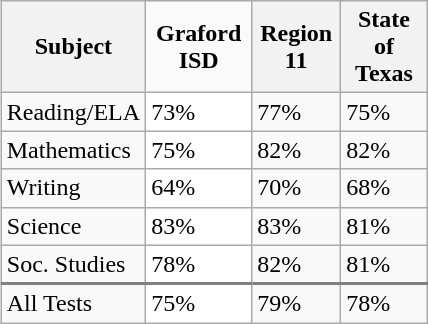<table class="wikitable" style="float:right; margin-left: 15px; width: 285px;">
<tr>
<th>Subject</th>
<th style="background:#fafafa;">Graford ISD</th>
<th>Region 11</th>
<th>State of Texas</th>
</tr>
<tr>
<td>Reading/ELA</td>
<td style="background:#fff;">73%</td>
<td>77%</td>
<td>75%</td>
</tr>
<tr>
<td>Mathematics</td>
<td style="background:#fff;">75%</td>
<td>82%</td>
<td>82%</td>
</tr>
<tr>
<td>Writing</td>
<td style="background:#fff;">64%</td>
<td>70%</td>
<td>68%</td>
</tr>
<tr>
<td>Science</td>
<td style="background:#fff;">83%</td>
<td>83%</td>
<td>81%</td>
</tr>
<tr>
<td style="border-bottom:2px solid gray;">Soc. Studies</td>
<td style="border-bottom:2px solid gray; background:#fff;">78%</td>
<td style="border-bottom:2px solid gray;">82%</td>
<td style="border-bottom:2px solid gray;">81%</td>
</tr>
<tr>
<td>All Tests</td>
<td style="background:#fff;">75%</td>
<td>79%</td>
<td>78%</td>
</tr>
</table>
